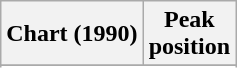<table class="wikitable sortable">
<tr>
<th align="left">Chart (1990)</th>
<th align="center">Peak<br>position</th>
</tr>
<tr>
</tr>
<tr>
</tr>
</table>
